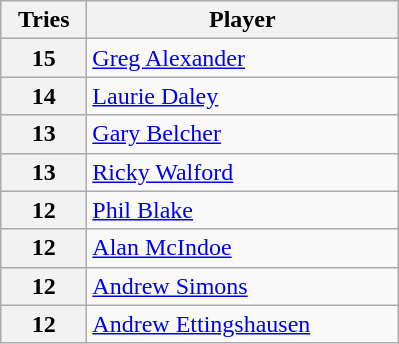<table class="wikitable" style="text-align:left;">
<tr>
<th width=50>Tries</th>
<th width=200>Player</th>
</tr>
<tr>
<th>15</th>
<td> <a href='#'>Greg Alexander</a></td>
</tr>
<tr>
<th>14</th>
<td> <a href='#'>Laurie Daley</a></td>
</tr>
<tr>
<th>13</th>
<td> <a href='#'>Gary Belcher</a></td>
</tr>
<tr>
<th>13</th>
<td> <a href='#'>Ricky Walford</a></td>
</tr>
<tr>
<th>12</th>
<td> <a href='#'>Phil Blake</a></td>
</tr>
<tr>
<th>12</th>
<td> <a href='#'>Alan McIndoe</a></td>
</tr>
<tr>
<th>12</th>
<td> <a href='#'>Andrew Simons</a></td>
</tr>
<tr>
<th>12</th>
<td> <a href='#'>Andrew Ettingshausen</a></td>
</tr>
</table>
